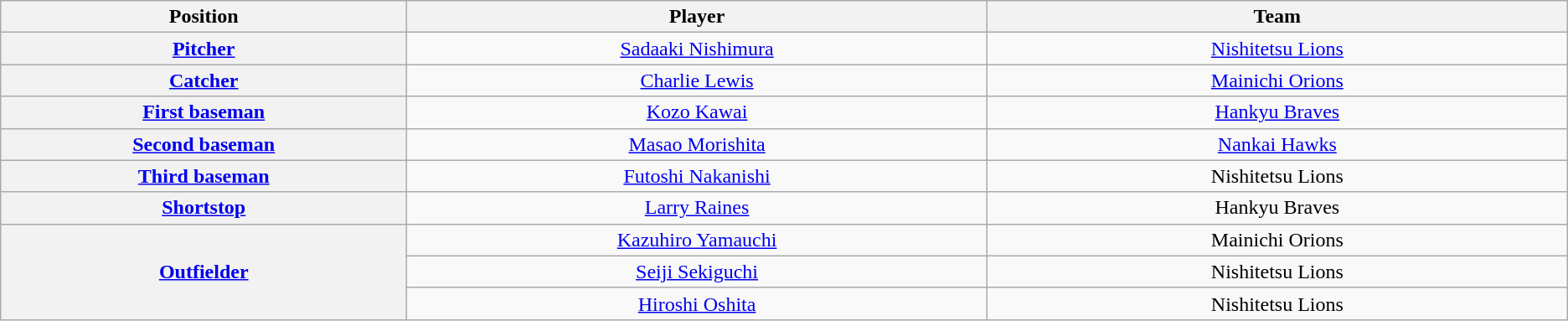<table class="wikitable" style="text-align:center;">
<tr>
<th scope="col" width="7%">Position</th>
<th scope="col" width="10%">Player</th>
<th scope="col" width="10%">Team</th>
</tr>
<tr>
<th scope="row" style="text-align:center;"><a href='#'>Pitcher</a></th>
<td><a href='#'>Sadaaki Nishimura</a></td>
<td><a href='#'>Nishitetsu Lions</a></td>
</tr>
<tr>
<th scope="row" style="text-align:center;"><a href='#'>Catcher</a></th>
<td><a href='#'>Charlie Lewis</a></td>
<td><a href='#'>Mainichi Orions</a></td>
</tr>
<tr>
<th scope="row" style="text-align:center;"><a href='#'>First baseman</a></th>
<td><a href='#'>Kozo Kawai</a></td>
<td><a href='#'>Hankyu Braves</a></td>
</tr>
<tr>
<th scope="row" style="text-align:center;"><a href='#'>Second baseman</a></th>
<td><a href='#'>Masao Morishita</a></td>
<td><a href='#'>Nankai Hawks</a></td>
</tr>
<tr>
<th scope="row" style="text-align:center;"><a href='#'>Third baseman</a></th>
<td><a href='#'>Futoshi Nakanishi</a></td>
<td>Nishitetsu Lions</td>
</tr>
<tr>
<th scope="row" style="text-align:center;"><a href='#'>Shortstop</a></th>
<td><a href='#'>Larry Raines</a></td>
<td>Hankyu Braves</td>
</tr>
<tr>
<th scope="row" style="text-align:center;" rowspan=3><a href='#'>Outfielder</a></th>
<td><a href='#'>Kazuhiro Yamauchi</a></td>
<td>Mainichi Orions</td>
</tr>
<tr>
<td><a href='#'>Seiji Sekiguchi</a></td>
<td>Nishitetsu Lions</td>
</tr>
<tr>
<td><a href='#'>Hiroshi Oshita</a></td>
<td>Nishitetsu Lions</td>
</tr>
</table>
